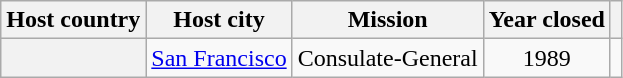<table class="wikitable plainrowheaders" style="text-align:center;">
<tr>
<th scope="col">Host country</th>
<th scope="col">Host city</th>
<th scope="col">Mission</th>
<th scope="col">Year closed</th>
<th scope="col"></th>
</tr>
<tr>
<th scope="row"></th>
<td><a href='#'>San Francisco</a></td>
<td>Consulate-General</td>
<td>1989</td>
<td></td>
</tr>
</table>
